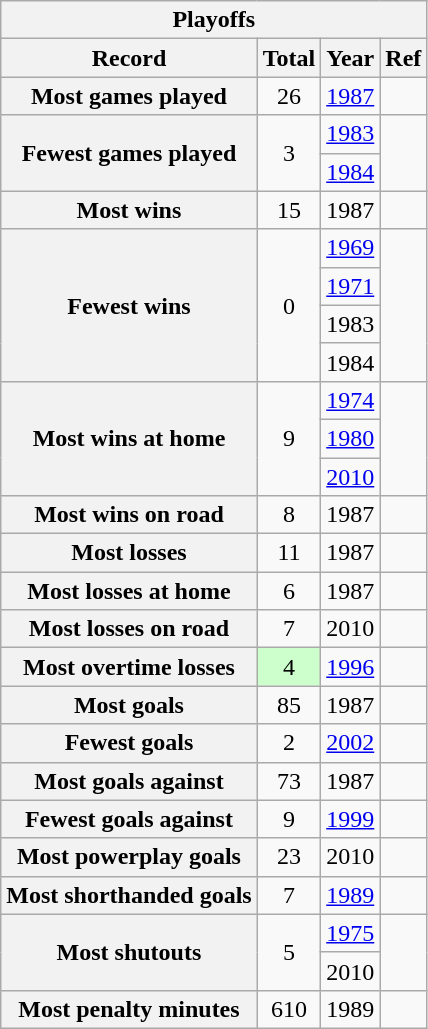<table class="wikitable plainrowheaders">
<tr>
<th colspan="4" align="center">Playoffs</th>
</tr>
<tr>
<th scope="col">Record</th>
<th scope="col">Total</th>
<th scope="col">Year</th>
<th scope="col">Ref</th>
</tr>
<tr>
<th scope="row">Most games played</th>
<td align="center">26</td>
<td><a href='#'>1987</a></td>
<td></td>
</tr>
<tr>
<th scope="row" rowspan="2">Fewest games played</th>
<td align="center" rowspan="2">3</td>
<td><a href='#'>1983</a></td>
<td rowspan="2"></td>
</tr>
<tr>
<td><a href='#'>1984</a></td>
</tr>
<tr>
<th scope="row">Most wins</th>
<td align="center">15</td>
<td>1987</td>
<td></td>
</tr>
<tr>
<th scope="row" rowspan="4">Fewest wins</th>
<td align="center" rowspan="4">0</td>
<td><a href='#'>1969</a></td>
<td rowspan="4"></td>
</tr>
<tr>
<td><a href='#'>1971</a></td>
</tr>
<tr>
<td>1983</td>
</tr>
<tr>
<td>1984</td>
</tr>
<tr>
<th scope="row" rowspan="3">Most wins at home</th>
<td align="center" rowspan="3">9</td>
<td><a href='#'>1974</a></td>
<td rowspan="3"></td>
</tr>
<tr>
<td><a href='#'>1980</a></td>
</tr>
<tr>
<td><a href='#'>2010</a></td>
</tr>
<tr>
<th scope="row">Most wins on road</th>
<td align="center">8</td>
<td>1987</td>
<td></td>
</tr>
<tr>
<th scope="row">Most losses</th>
<td align="center">11</td>
<td>1987</td>
<td></td>
</tr>
<tr>
<th scope="row">Most losses at home</th>
<td align="center">6</td>
<td>1987</td>
<td></td>
</tr>
<tr>
<th scope="row">Most losses on road</th>
<td align="center">7</td>
<td>2010</td>
<td></td>
</tr>
<tr>
<th scope="row">Most overtime losses</th>
<td style="background: #CCFFCC;" align="center">4</td>
<td><a href='#'>1996</a></td>
<td></td>
</tr>
<tr>
<th scope="row">Most goals</th>
<td align="center">85</td>
<td>1987</td>
<td></td>
</tr>
<tr>
<th scope="row">Fewest goals</th>
<td align="center">2</td>
<td><a href='#'>2002</a></td>
<td></td>
</tr>
<tr>
<th scope="row">Most goals against</th>
<td align="center">73</td>
<td>1987</td>
<td></td>
</tr>
<tr>
<th scope="row">Fewest goals against</th>
<td align="center">9</td>
<td><a href='#'>1999</a></td>
<td></td>
</tr>
<tr>
<th scope="row">Most powerplay goals</th>
<td align="center">23</td>
<td>2010</td>
<td></td>
</tr>
<tr>
<th scope="row">Most shorthanded goals</th>
<td align="center">7</td>
<td><a href='#'>1989</a></td>
<td></td>
</tr>
<tr>
<th scope="row" rowspan="2">Most shutouts</th>
<td align="center" rowspan="2">5</td>
<td><a href='#'>1975</a></td>
<td rowspan="2"></td>
</tr>
<tr>
<td>2010</td>
</tr>
<tr>
<th scope="row">Most penalty minutes</th>
<td align="center">610</td>
<td>1989</td>
<td></td>
</tr>
</table>
